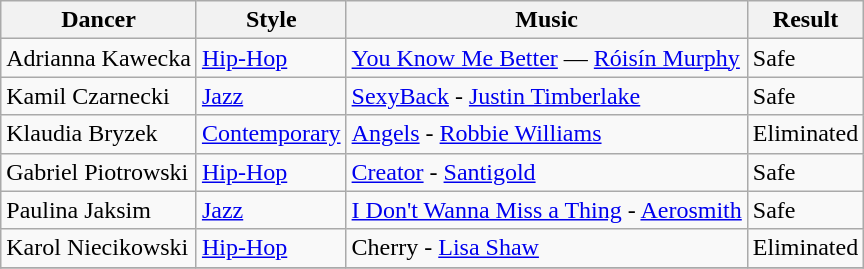<table class="wikitable">
<tr>
<th>Dancer</th>
<th>Style</th>
<th>Music</th>
<th>Result</th>
</tr>
<tr>
<td>Adrianna Kawecka</td>
<td><a href='#'>Hip-Hop</a></td>
<td><a href='#'>You Know Me Better</a> — <a href='#'>Róisín Murphy</a></td>
<td>Safe</td>
</tr>
<tr>
<td>Kamil Czarnecki</td>
<td><a href='#'>Jazz</a></td>
<td><a href='#'>SexyBack</a> - <a href='#'>Justin Timberlake</a></td>
<td>Safe</td>
</tr>
<tr>
<td>Klaudia Bryzek</td>
<td><a href='#'>Contemporary</a></td>
<td><a href='#'>Angels</a> - <a href='#'>Robbie Williams</a></td>
<td>Eliminated</td>
</tr>
<tr>
<td>Gabriel Piotrowski</td>
<td><a href='#'>Hip-Hop</a></td>
<td><a href='#'>Creator</a> - <a href='#'>Santigold</a></td>
<td>Safe</td>
</tr>
<tr>
<td>Paulina Jaksim</td>
<td><a href='#'>Jazz</a></td>
<td><a href='#'>I Don't Wanna Miss a Thing</a> - <a href='#'>Aerosmith</a></td>
<td>Safe</td>
</tr>
<tr>
<td>Karol Niecikowski</td>
<td><a href='#'>Hip-Hop</a></td>
<td>Cherry - <a href='#'>Lisa Shaw</a></td>
<td>Eliminated</td>
</tr>
<tr>
</tr>
</table>
